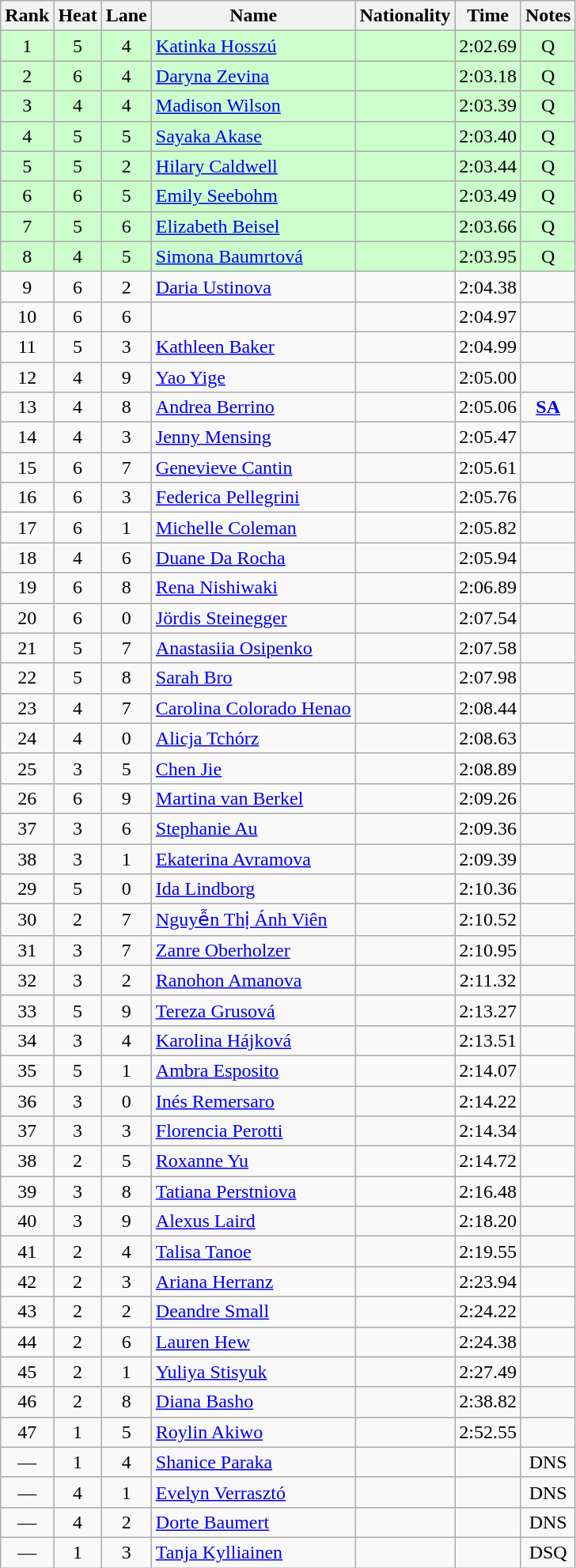<table class="wikitable sortable" style="text-align:center">
<tr>
<th>Rank</th>
<th>Heat</th>
<th>Lane</th>
<th>Name</th>
<th>Nationality</th>
<th>Time</th>
<th>Notes</th>
</tr>
<tr bgcolor=ccffcc>
<td>1</td>
<td>5</td>
<td>4</td>
<td align=left><a href='#'>Katinka Hosszú</a></td>
<td align=left></td>
<td>2:02.69</td>
<td>Q</td>
</tr>
<tr bgcolor=ccffcc>
<td>2</td>
<td>6</td>
<td>4</td>
<td align=left><a href='#'>Daryna Zevina</a></td>
<td align=left></td>
<td>2:03.18</td>
<td>Q</td>
</tr>
<tr bgcolor=ccffcc>
<td>3</td>
<td>4</td>
<td>4</td>
<td align=left><a href='#'>Madison Wilson</a></td>
<td align=left></td>
<td>2:03.39</td>
<td>Q</td>
</tr>
<tr bgcolor=ccffcc>
<td>4</td>
<td>5</td>
<td>5</td>
<td align=left><a href='#'>Sayaka Akase</a></td>
<td align=left></td>
<td>2:03.40</td>
<td>Q</td>
</tr>
<tr bgcolor=ccffcc>
<td>5</td>
<td>5</td>
<td>2</td>
<td align=left><a href='#'>Hilary Caldwell</a></td>
<td align=left></td>
<td>2:03.44</td>
<td>Q</td>
</tr>
<tr bgcolor=ccffcc>
<td>6</td>
<td>6</td>
<td>5</td>
<td align=left><a href='#'>Emily Seebohm</a></td>
<td align=left></td>
<td>2:03.49</td>
<td>Q</td>
</tr>
<tr bgcolor=ccffcc>
<td>7</td>
<td>5</td>
<td>6</td>
<td align=left><a href='#'>Elizabeth Beisel</a></td>
<td align=left></td>
<td>2:03.66</td>
<td>Q</td>
</tr>
<tr bgcolor=ccffcc>
<td>8</td>
<td>4</td>
<td>5</td>
<td align=left><a href='#'>Simona Baumrtová</a></td>
<td align=left></td>
<td>2:03.95</td>
<td>Q</td>
</tr>
<tr>
<td>9</td>
<td>6</td>
<td>2</td>
<td align=left><a href='#'>Daria Ustinova</a></td>
<td align=left></td>
<td>2:04.38</td>
<td></td>
</tr>
<tr>
<td>10</td>
<td>6</td>
<td>6</td>
<td align=left></td>
<td align=left></td>
<td>2:04.97</td>
<td></td>
</tr>
<tr>
<td>11</td>
<td>5</td>
<td>3</td>
<td align=left><a href='#'>Kathleen Baker</a></td>
<td align=left></td>
<td>2:04.99</td>
<td></td>
</tr>
<tr>
<td>12</td>
<td>4</td>
<td>9</td>
<td align=left><a href='#'>Yao Yige</a></td>
<td align=left></td>
<td>2:05.00</td>
<td></td>
</tr>
<tr>
<td>13</td>
<td>4</td>
<td>8</td>
<td align=left><a href='#'>Andrea Berrino</a></td>
<td align=left></td>
<td>2:05.06</td>
<td><strong><a href='#'>SA</a></strong></td>
</tr>
<tr>
<td>14</td>
<td>4</td>
<td>3</td>
<td align=left><a href='#'>Jenny Mensing</a></td>
<td align=left></td>
<td>2:05.47</td>
<td></td>
</tr>
<tr>
<td>15</td>
<td>6</td>
<td>7</td>
<td align=left><a href='#'>Genevieve Cantin</a></td>
<td align=left></td>
<td>2:05.61</td>
<td></td>
</tr>
<tr>
<td>16</td>
<td>6</td>
<td>3</td>
<td align=left><a href='#'>Federica Pellegrini</a></td>
<td align=left></td>
<td>2:05.76</td>
<td></td>
</tr>
<tr>
<td>17</td>
<td>6</td>
<td>1</td>
<td align=left><a href='#'>Michelle Coleman</a></td>
<td align=left></td>
<td>2:05.82</td>
<td></td>
</tr>
<tr>
<td>18</td>
<td>4</td>
<td>6</td>
<td align=left><a href='#'>Duane Da Rocha</a></td>
<td align=left></td>
<td>2:05.94</td>
<td></td>
</tr>
<tr>
<td>19</td>
<td>6</td>
<td>8</td>
<td align=left><a href='#'>Rena Nishiwaki</a></td>
<td align=left></td>
<td>2:06.89</td>
<td></td>
</tr>
<tr>
<td>20</td>
<td>6</td>
<td>0</td>
<td align=left><a href='#'>Jördis Steinegger</a></td>
<td align=left></td>
<td>2:07.54</td>
<td></td>
</tr>
<tr>
<td>21</td>
<td>5</td>
<td>7</td>
<td align=left><a href='#'>Anastasiia Osipenko</a></td>
<td align=left></td>
<td>2:07.58</td>
<td></td>
</tr>
<tr>
<td>22</td>
<td>5</td>
<td>8</td>
<td align=left><a href='#'>Sarah Bro</a></td>
<td align=left></td>
<td>2:07.98</td>
<td></td>
</tr>
<tr>
<td>23</td>
<td>4</td>
<td>7</td>
<td align=left><a href='#'>Carolina Colorado Henao</a></td>
<td align=left></td>
<td>2:08.44</td>
<td></td>
</tr>
<tr>
<td>24</td>
<td>4</td>
<td>0</td>
<td align=left><a href='#'>Alicja Tchórz</a></td>
<td align=left></td>
<td>2:08.63</td>
<td></td>
</tr>
<tr>
<td>25</td>
<td>3</td>
<td>5</td>
<td align=left><a href='#'>Chen Jie</a></td>
<td align=left></td>
<td>2:08.89</td>
<td></td>
</tr>
<tr>
<td>26</td>
<td>6</td>
<td>9</td>
<td align=left><a href='#'>Martina van Berkel</a></td>
<td align=left></td>
<td>2:09.26</td>
<td></td>
</tr>
<tr>
<td>37</td>
<td>3</td>
<td>6</td>
<td align=left><a href='#'>Stephanie Au</a></td>
<td align=left></td>
<td>2:09.36</td>
<td></td>
</tr>
<tr>
<td>38</td>
<td>3</td>
<td>1</td>
<td align=left><a href='#'>Ekaterina Avramova</a></td>
<td align=left></td>
<td>2:09.39</td>
<td></td>
</tr>
<tr>
<td>29</td>
<td>5</td>
<td>0</td>
<td align=left><a href='#'>Ida Lindborg</a></td>
<td align=left></td>
<td>2:10.36</td>
<td></td>
</tr>
<tr>
<td>30</td>
<td>2</td>
<td>7</td>
<td align=left><a href='#'>Nguyễn Thị Ánh Viên</a></td>
<td align=left></td>
<td>2:10.52</td>
<td></td>
</tr>
<tr>
<td>31</td>
<td>3</td>
<td>7</td>
<td align=left><a href='#'>Zanre Oberholzer</a></td>
<td align=left></td>
<td>2:10.95</td>
<td></td>
</tr>
<tr>
<td>32</td>
<td>3</td>
<td>2</td>
<td align=left><a href='#'>Ranohon Amanova</a></td>
<td align=left></td>
<td>2:11.32</td>
<td></td>
</tr>
<tr>
<td>33</td>
<td>5</td>
<td>9</td>
<td align=left><a href='#'>Tereza Grusová</a></td>
<td align=left></td>
<td>2:13.27</td>
<td></td>
</tr>
<tr>
<td>34</td>
<td>3</td>
<td>4</td>
<td align=left><a href='#'>Karolina Hájková</a></td>
<td align=left></td>
<td>2:13.51</td>
<td></td>
</tr>
<tr>
<td>35</td>
<td>5</td>
<td>1</td>
<td align=left><a href='#'>Ambra Esposito</a></td>
<td align=left></td>
<td>2:14.07</td>
<td></td>
</tr>
<tr>
<td>36</td>
<td>3</td>
<td>0</td>
<td align=left><a href='#'>Inés Remersaro</a></td>
<td align=left></td>
<td>2:14.22</td>
<td></td>
</tr>
<tr>
<td>37</td>
<td>3</td>
<td>3</td>
<td align=left><a href='#'>Florencia Perotti</a></td>
<td align=left></td>
<td>2:14.34</td>
<td></td>
</tr>
<tr>
<td>38</td>
<td>2</td>
<td>5</td>
<td align=left><a href='#'>Roxanne Yu</a></td>
<td align=left></td>
<td>2:14.72</td>
<td></td>
</tr>
<tr>
<td>39</td>
<td>3</td>
<td>8</td>
<td align=left><a href='#'>Tatiana Perstniova</a></td>
<td align=left></td>
<td>2:16.48</td>
<td></td>
</tr>
<tr>
<td>40</td>
<td>3</td>
<td>9</td>
<td align=left><a href='#'>Alexus Laird</a></td>
<td align=left></td>
<td>2:18.20</td>
<td></td>
</tr>
<tr>
<td>41</td>
<td>2</td>
<td>4</td>
<td align=left><a href='#'>Talisa Tanoe</a></td>
<td align=left></td>
<td>2:19.55</td>
<td></td>
</tr>
<tr>
<td>42</td>
<td>2</td>
<td>3</td>
<td align=left><a href='#'>Ariana Herranz</a></td>
<td align=left></td>
<td>2:23.94</td>
<td></td>
</tr>
<tr>
<td>43</td>
<td>2</td>
<td>2</td>
<td align=left><a href='#'>Deandre Small</a></td>
<td align=left></td>
<td>2:24.22</td>
<td></td>
</tr>
<tr>
<td>44</td>
<td>2</td>
<td>6</td>
<td align=left><a href='#'>Lauren Hew</a></td>
<td align=left></td>
<td>2:24.38</td>
<td></td>
</tr>
<tr>
<td>45</td>
<td>2</td>
<td>1</td>
<td align=left><a href='#'>Yuliya Stisyuk</a></td>
<td align=left></td>
<td>2:27.49</td>
<td></td>
</tr>
<tr>
<td>46</td>
<td>2</td>
<td>8</td>
<td align=left><a href='#'>Diana Basho</a></td>
<td align=left></td>
<td>2:38.82</td>
<td></td>
</tr>
<tr>
<td>47</td>
<td>1</td>
<td>5</td>
<td align=left><a href='#'>Roylin Akiwo</a></td>
<td align=left></td>
<td>2:52.55</td>
<td></td>
</tr>
<tr>
<td>—</td>
<td>1</td>
<td>4</td>
<td align=left><a href='#'>Shanice Paraka</a></td>
<td align=left></td>
<td></td>
<td>DNS</td>
</tr>
<tr>
<td>—</td>
<td>4</td>
<td>1</td>
<td align=left><a href='#'>Evelyn Verrasztó</a></td>
<td align=left></td>
<td></td>
<td>DNS</td>
</tr>
<tr>
<td>—</td>
<td>4</td>
<td>2</td>
<td align=left><a href='#'>Dorte Baumert</a></td>
<td align=left></td>
<td></td>
<td>DNS</td>
</tr>
<tr>
<td>—</td>
<td>1</td>
<td>3</td>
<td align=left><a href='#'>Tanja Kylliainen</a></td>
<td align=left></td>
<td></td>
<td>DSQ</td>
</tr>
</table>
